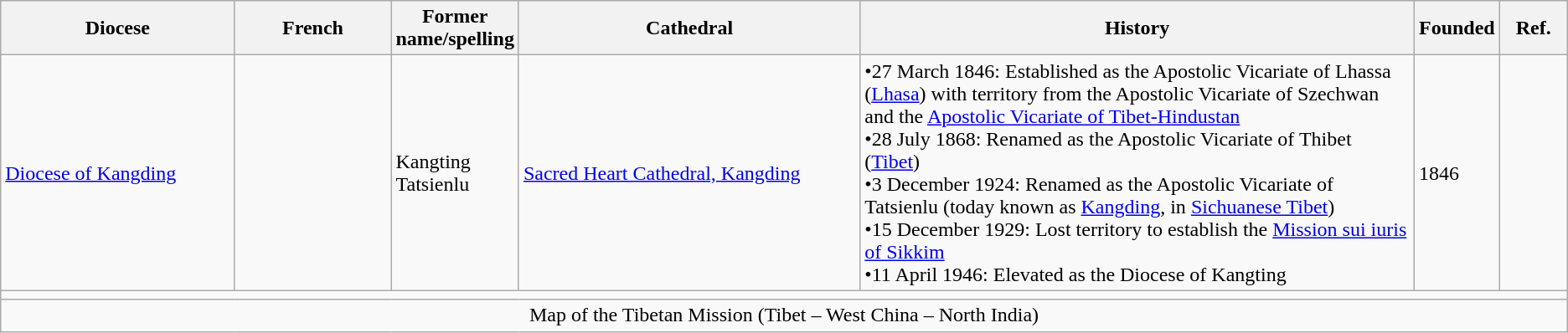<table class=wikitable>
<tr>
<th scope="col" width="200">Diocese</th>
<th scope="col" width="130">French</th>
<th scope="col" width="50">Former name/spelling</th>
<th scope="col" width="300">Cathedral</th>
<th scope="col" width="500">History</th>
<th scope="col" width="50">Founded</th>
<th scope="col" width="50">Ref.</th>
</tr>
<tr>
<td><a href='#'>Diocese of Kangding</a></td>
<td></td>
<td>Kangting<br>Tatsienlu</td>
<td><a href='#'>Sacred Heart Cathedral, Kangding</a></td>
<td>•27 March 1846: Established as the Apostolic Vicariate of Lhassa (<a href='#'>Lhasa</a>) with territory from the Apostolic Vicariate of Szechwan and the <a href='#'>Apostolic Vicariate of Tibet-Hindustan</a><br>•28 July 1868: Renamed as the Apostolic Vicariate of Thibet (<a href='#'>Tibet</a>)<br>
•3 December 1924: Renamed as the Apostolic Vicariate of Tatsienlu (today known as <a href='#'>Kangding</a>, in <a href='#'>Sichuanese Tibet</a>)<br>
•15 December 1929: Lost territory to establish the <a href='#'>Mission sui iuris of Sikkim</a><br>
•11 April 1946: Elevated as the Diocese of Kangting</td>
<td>1846</td>
<td></td>
</tr>
<tr>
<td colspan=7></td>
</tr>
<tr>
<td colspan=7 style="text-align:center;">Map of the Tibetan Mission (Tibet – West China – North India)</td>
</tr>
</table>
